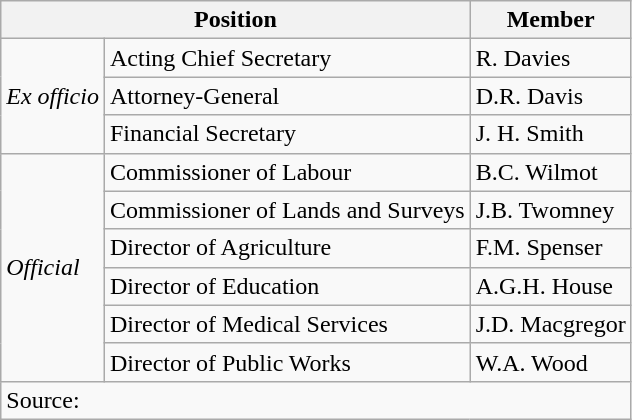<table class=wikitable>
<tr>
<th colspan=2>Position</th>
<th>Member</th>
</tr>
<tr>
<td rowspan=3><em>Ex officio</em></td>
<td>Acting Chief Secretary</td>
<td>R. Davies</td>
</tr>
<tr>
<td>Attorney-General</td>
<td>D.R. Davis</td>
</tr>
<tr>
<td>Financial Secretary</td>
<td>J. H. Smith</td>
</tr>
<tr>
<td rowspan=6><em>Official</em></td>
<td>Commissioner of Labour</td>
<td>B.C. Wilmot</td>
</tr>
<tr>
<td>Commissioner of Lands and Surveys</td>
<td>J.B. Twomney</td>
</tr>
<tr>
<td>Director of Agriculture</td>
<td>F.M. Spenser</td>
</tr>
<tr>
<td>Director of Education</td>
<td>A.G.H. House</td>
</tr>
<tr>
<td>Director of Medical Services</td>
<td>J.D. Macgregor</td>
</tr>
<tr>
<td>Director of Public Works</td>
<td>W.A. Wood</td>
</tr>
<tr>
<td colspan=3>Source: </td>
</tr>
</table>
